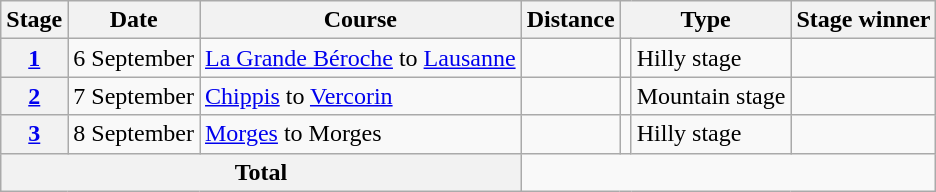<table class="wikitable">
<tr>
<th scope="col">Stage</th>
<th scope="col">Date</th>
<th scope="col">Course</th>
<th scope="col">Distance</th>
<th colspan="2" scope="col">Type</th>
<th scope="col">Stage winner</th>
</tr>
<tr>
<th scope="row" style="text-align:center;"><a href='#'>1</a></th>
<td style="text-align:center;">6 September</td>
<td><a href='#'>La Grande Béroche</a> to <a href='#'>Lausanne</a></td>
<td style="text-align:center;"></td>
<td></td>
<td>Hilly stage</td>
<td></td>
</tr>
<tr>
<th scope="row" style="text-align:center;"><a href='#'>2</a></th>
<td style="text-align:center;">7 September</td>
<td><a href='#'>Chippis</a> to <a href='#'>Vercorin</a></td>
<td style="text-align:center;"></td>
<td></td>
<td>Mountain stage</td>
<td></td>
</tr>
<tr>
<th scope="row" style="text-align:center;"><a href='#'>3</a></th>
<td style="text-align:center;">8 September</td>
<td><a href='#'>Morges</a> to Morges</td>
<td style="text-align:center;"></td>
<td></td>
<td>Hilly stage</td>
<td></td>
</tr>
<tr>
<th colspan="3">Total</th>
<td colspan="4" style="text-align:center;"></td>
</tr>
</table>
